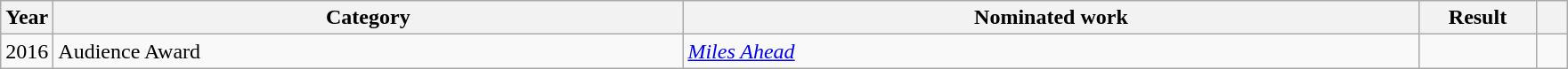<table class=wikitable>
<tr>
<th scope="col" style="width:1em;">Year</th>
<th scope="col" style="width:29em;">Category</th>
<th scope="col" style="width:34em;">Nominated work</th>
<th scope="col" style="width:5em;">Result</th>
<th scope="col" style="width:1em;"></th>
</tr>
<tr>
<td Scope=row, style="text-align:center;" rowspan="1">2016</td>
<td>Audience Award</td>
<td><em><a href='#'>Miles Ahead</a></em></td>
<td></td>
<td style="text-align:center;"></td>
</tr>
</table>
